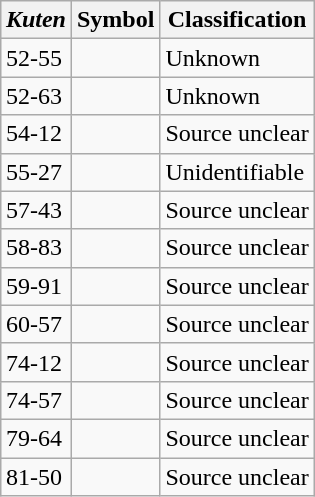<table class="wikitable"  style="clear: right; float: right; margin: 0.5em 0px 0.5em 1em;">
<tr>
<th><em>Kuten</em></th>
<th>Symbol</th>
<th>Classi­fi­ca­tion</th>
</tr>
<tr>
<td>52-55</td>
<td style="text-align: center"></td>
<td>Unknown</td>
</tr>
<tr>
<td>52-63</td>
<td style="text-align: center"></td>
<td>Unknown</td>
</tr>
<tr>
<td>54-12</td>
<td style="text-align: center"></td>
<td>Source unclear</td>
</tr>
<tr>
<td>55-27</td>
<td style="text-align: center"></td>
<td>Un­iden­ti­fiable</td>
</tr>
<tr>
<td>57-43</td>
<td style="text-align: center"></td>
<td>Source unclear</td>
</tr>
<tr>
<td>58-83</td>
<td style="text-align: center"></td>
<td>Source unclear</td>
</tr>
<tr>
<td>59-91</td>
<td style="text-align: center"></td>
<td>Source unclear</td>
</tr>
<tr>
<td>60-57</td>
<td style="text-align: center"></td>
<td>Source unclear</td>
</tr>
<tr>
<td>74-12</td>
<td style="text-align: center"></td>
<td>Source unclear</td>
</tr>
<tr>
<td>74-57</td>
<td style="text-align: center"></td>
<td>Source unclear</td>
</tr>
<tr>
<td>79-64</td>
<td style="text-align: center"></td>
<td>Source unclear</td>
</tr>
<tr>
<td>81-50</td>
<td style="text-align: center"></td>
<td>Source unclear</td>
</tr>
</table>
